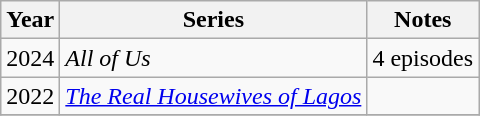<table class="wikitable">
<tr>
<th>Year</th>
<th>Series</th>
<th>Notes</th>
</tr>
<tr>
<td>2024</td>
<td><em>All of Us</em></td>
<td>4 episodes</td>
</tr>
<tr>
<td>2022</td>
<td><em><a href='#'>The Real Housewives of Lagos</a></em></td>
<td></td>
</tr>
<tr>
</tr>
</table>
